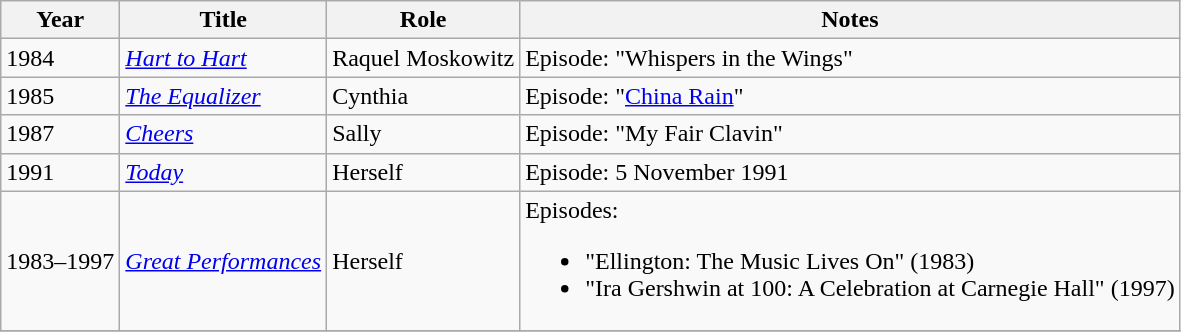<table class="wikitable">
<tr>
<th>Year</th>
<th>Title</th>
<th>Role</th>
<th>Notes</th>
</tr>
<tr>
<td>1984</td>
<td><em><a href='#'>Hart to Hart</a></em></td>
<td>Raquel Moskowitz</td>
<td>Episode: "Whispers in the Wings"</td>
</tr>
<tr>
<td>1985</td>
<td><em><a href='#'>The Equalizer</a></em></td>
<td>Cynthia</td>
<td>Episode: "<a href='#'>China Rain</a>"</td>
</tr>
<tr>
<td>1987</td>
<td><em><a href='#'>Cheers</a></em></td>
<td>Sally</td>
<td>Episode: "My Fair Clavin"</td>
</tr>
<tr>
<td>1991</td>
<td><em><a href='#'>Today</a></em></td>
<td>Herself</td>
<td>Episode: 5 November 1991</td>
</tr>
<tr>
<td>1983–1997</td>
<td><em><a href='#'>Great Performances</a></em></td>
<td>Herself</td>
<td>Episodes:<br><ul><li>"Ellington: The Music Lives On" (1983)</li><li>"Ira Gershwin at 100: A Celebration at Carnegie Hall" (1997)</li></ul></td>
</tr>
<tr>
</tr>
</table>
